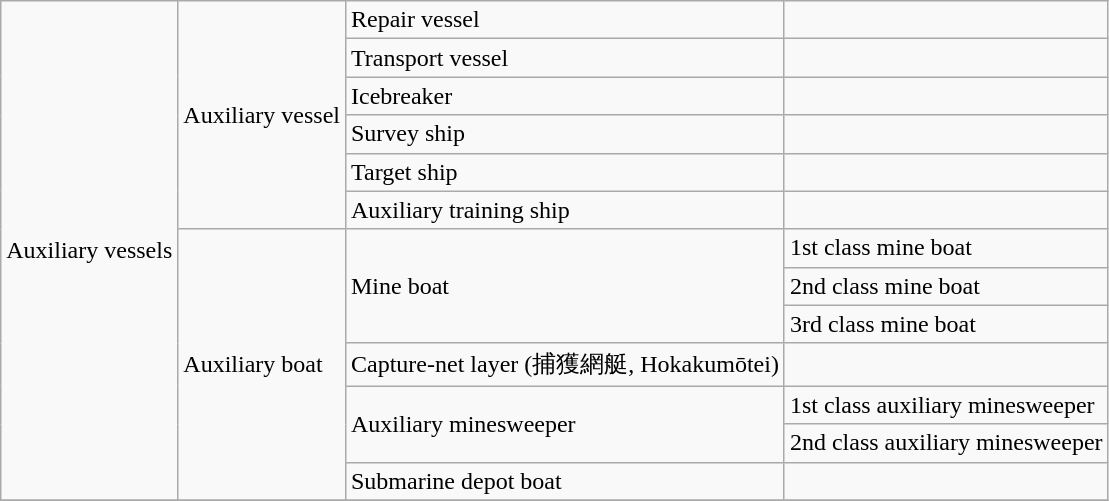<table class="wikitable">
<tr>
<td rowspan="13">Auxiliary vessels</td>
<td rowspan="6">Auxiliary vessel</td>
<td>Repair vessel</td>
<td></td>
</tr>
<tr>
<td>Transport vessel</td>
<td></td>
</tr>
<tr>
<td>Icebreaker</td>
<td></td>
</tr>
<tr>
<td>Survey ship</td>
<td></td>
</tr>
<tr>
<td>Target ship</td>
<td></td>
</tr>
<tr>
<td>Auxiliary training ship</td>
<td></td>
</tr>
<tr>
<td rowspan="7">Auxiliary boat</td>
<td rowspan="3">Mine boat</td>
<td>1st class mine boat</td>
</tr>
<tr>
<td>2nd class mine boat</td>
</tr>
<tr>
<td>3rd class mine boat</td>
</tr>
<tr>
<td>Capture-net layer (捕獲網艇, Hokakumōtei)</td>
<td></td>
</tr>
<tr>
<td rowspan="2">Auxiliary minesweeper</td>
<td>1st class auxiliary minesweeper</td>
</tr>
<tr>
<td>2nd class auxiliary minesweeper</td>
</tr>
<tr>
<td>Submarine depot boat</td>
<td></td>
</tr>
<tr>
</tr>
</table>
